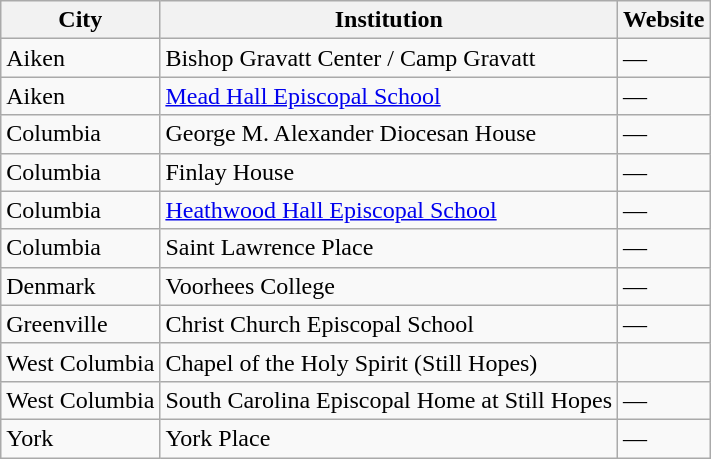<table class="wikitable sortable">
<tr>
<th>City</th>
<th>Institution</th>
<th>Website</th>
</tr>
<tr>
<td>Aiken</td>
<td>Bishop Gravatt Center / Camp Gravatt</td>
<td>—</td>
</tr>
<tr>
<td>Aiken</td>
<td><a href='#'>Mead Hall Episcopal School</a></td>
<td>—</td>
</tr>
<tr>
<td>Columbia</td>
<td>George M. Alexander Diocesan House</td>
<td>—</td>
</tr>
<tr>
<td>Columbia</td>
<td>Finlay House</td>
<td>—</td>
</tr>
<tr>
<td>Columbia</td>
<td><a href='#'>Heathwood Hall Episcopal School</a></td>
<td>—</td>
</tr>
<tr>
<td>Columbia</td>
<td>Saint Lawrence Place</td>
<td>—</td>
</tr>
<tr>
<td>Denmark</td>
<td>Voorhees College</td>
<td>—</td>
</tr>
<tr>
<td>Greenville</td>
<td>Christ Church Episcopal School</td>
<td>—</td>
</tr>
<tr>
<td>West Columbia</td>
<td>Chapel of the Holy Spirit (Still Hopes)</td>
<td></td>
</tr>
<tr>
<td>West Columbia</td>
<td>South Carolina Episcopal Home at Still Hopes</td>
<td>—</td>
</tr>
<tr>
<td>York</td>
<td>York Place</td>
<td>—</td>
</tr>
</table>
